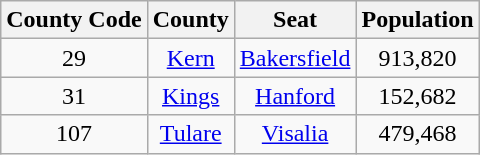<table class="wikitable sortable" style="text-align:center;">
<tr>
<th> County Code</th>
<th>County</th>
<th>Seat</th>
<th>Population</th>
</tr>
<tr>
<td>29</td>
<td><a href='#'>Kern</a></td>
<td><a href='#'>Bakersfield</a></td>
<td>913,820</td>
</tr>
<tr>
<td>31</td>
<td><a href='#'>Kings</a></td>
<td><a href='#'>Hanford</a></td>
<td>152,682</td>
</tr>
<tr>
<td>107</td>
<td><a href='#'>Tulare</a></td>
<td><a href='#'>Visalia</a></td>
<td>479,468</td>
</tr>
</table>
